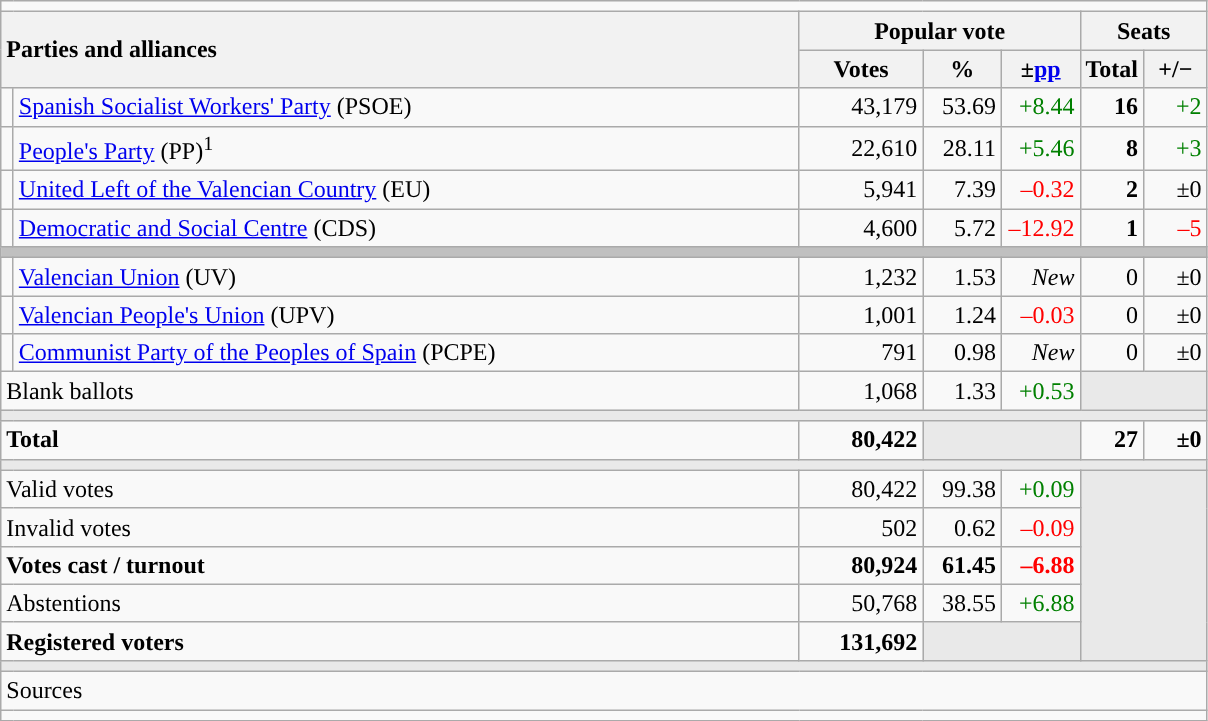<table class="wikitable" style="text-align:right;">
<tr>
<td colspan="7"></td>
</tr>
<tr>
<th style="text-align:left;" rowspan="2" colspan="2" width="525">Parties and alliances</th>
<th colspan="3">Popular vote</th>
<th colspan="2">Seats</th>
</tr>
<tr>
<th width="75">Votes</th>
<th width="45">%</th>
<th width="45">±<a href='#'>pp</a></th>
<th width="35">Total</th>
<th width="35">+/−</th>
</tr>
<tr>
<td width="1" style="color:inherit;background:"></td>
<td align="left"><a href='#'>Spanish Socialist Workers' Party</a> (PSOE)</td>
<td>43,179</td>
<td>53.69</td>
<td style="color:green;">+8.44</td>
<td><strong>16</strong></td>
<td style="color:green;">+2</td>
</tr>
<tr>
<td style="color:inherit;background:"></td>
<td align="left"><a href='#'>People's Party</a> (PP)<sup>1</sup></td>
<td>22,610</td>
<td>28.11</td>
<td style="color:green;">+5.46</td>
<td><strong>8</strong></td>
<td style="color:green;">+3</td>
</tr>
<tr>
<td style="color:inherit;background:"></td>
<td align="left"><a href='#'>United Left of the Valencian Country</a> (EU)</td>
<td>5,941</td>
<td>7.39</td>
<td style="color:red;">–0.32</td>
<td><strong>2</strong></td>
<td>±0</td>
</tr>
<tr>
<td style="color:inherit;background:"></td>
<td align="left"><a href='#'>Democratic and Social Centre</a> (CDS)</td>
<td>4,600</td>
<td>5.72</td>
<td style="color:red;">–12.92</td>
<td><strong>1</strong></td>
<td style="color:red;">–5</td>
</tr>
<tr>
<td colspan="7" bgcolor="#C0C0C0"></td>
</tr>
<tr>
<td style="color:inherit;background:"></td>
<td align="left"><a href='#'>Valencian Union</a> (UV)</td>
<td>1,232</td>
<td>1.53</td>
<td><em>New</em></td>
<td>0</td>
<td>±0</td>
</tr>
<tr>
<td style="color:inherit;background:"></td>
<td align="left"><a href='#'>Valencian People's Union</a> (UPV)</td>
<td>1,001</td>
<td>1.24</td>
<td style="color:red;">–0.03</td>
<td>0</td>
<td>±0</td>
</tr>
<tr>
<td style="color:inherit;background:"></td>
<td align="left"><a href='#'>Communist Party of the Peoples of Spain</a> (PCPE)</td>
<td>791</td>
<td>0.98</td>
<td><em>New</em></td>
<td>0</td>
<td>±0</td>
</tr>
<tr>
<td align="left" colspan="2">Blank ballots</td>
<td>1,068</td>
<td>1.33</td>
<td style="color:green;">+0.53</td>
<td bgcolor="#E9E9E9" colspan="2"></td>
</tr>
<tr>
<td colspan="7" bgcolor="#E9E9E9"></td>
</tr>
<tr style="font-weight:bold;">
<td align="left" colspan="2">Total</td>
<td>80,422</td>
<td bgcolor="#E9E9E9" colspan="2"></td>
<td>27</td>
<td>±0</td>
</tr>
<tr>
<td colspan="7" bgcolor="#E9E9E9"></td>
</tr>
<tr>
<td align="left" colspan="2">Valid votes</td>
<td>80,422</td>
<td>99.38</td>
<td style="color:green;">+0.09</td>
<td bgcolor="#E9E9E9" colspan="2" rowspan="5"></td>
</tr>
<tr>
<td align="left" colspan="2">Invalid votes</td>
<td>502</td>
<td>0.62</td>
<td style="color:red;">–0.09</td>
</tr>
<tr style="font-weight:bold;">
<td align="left" colspan="2">Votes cast / turnout</td>
<td>80,924</td>
<td>61.45</td>
<td style="color:red;">–6.88</td>
</tr>
<tr>
<td align="left" colspan="2">Abstentions</td>
<td>50,768</td>
<td>38.55</td>
<td style="color:green;">+6.88</td>
</tr>
<tr style="font-weight:bold;">
<td align="left" colspan="2">Registered voters</td>
<td>131,692</td>
<td bgcolor="#E9E9E9" colspan="2"></td>
</tr>
<tr>
<td colspan="7" bgcolor="#E9E9E9"></td>
</tr>
<tr>
<td align="left" colspan="7">Sources</td>
</tr>
<tr>
<td colspan="7" style="text-align:left; max-width:790px;"></td>
</tr>
</table>
